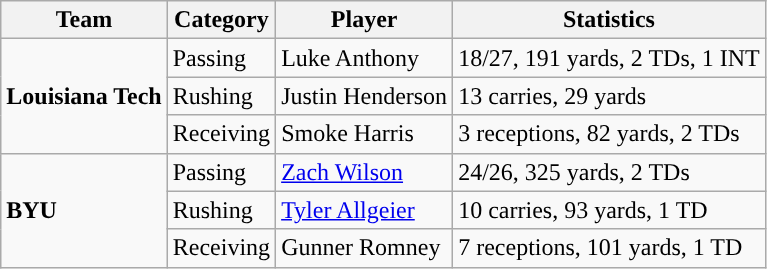<table class="wikitable" style="float: left;">
<tr>
<th>Team</th>
<th>Category</th>
<th>Player</th>
<th>Statistics</th>
</tr>
<tr>
<td rowspan=3><strong>Louisiana Tech</strong></td>
<td>Passing</td>
<td>Luke Anthony</td>
<td>18/27, 191 yards, 2 TDs, 1 INT</td>
</tr>
<tr>
<td>Rushing</td>
<td>Justin Henderson</td>
<td>13 carries, 29 yards</td>
</tr>
<tr>
<td>Receiving</td>
<td>Smoke Harris</td>
<td>3 receptions, 82 yards, 2 TDs</td>
</tr>
<tr>
<td rowspan=3><strong>BYU</strong></td>
<td>Passing</td>
<td><a href='#'>Zach Wilson</a></td>
<td>24/26, 325 yards, 2 TDs</td>
</tr>
<tr>
<td>Rushing</td>
<td><a href='#'>Tyler Allgeier</a></td>
<td>10 carries, 93 yards, 1 TD</td>
</tr>
<tr>
<td>Receiving</td>
<td>Gunner Romney</td>
<td>7 receptions, 101 yards, 1 TD</td>
</tr>
</table>
